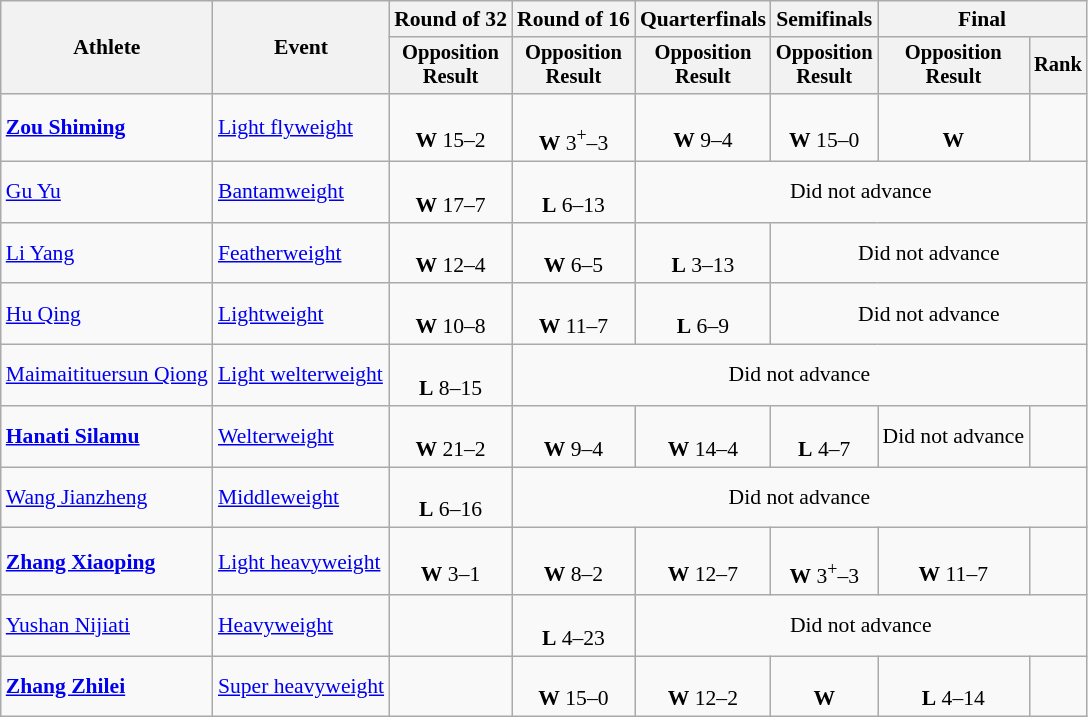<table class="wikitable" style="font-size:90%">
<tr>
<th rowspan="2">Athlete</th>
<th rowspan="2">Event</th>
<th>Round of 32</th>
<th>Round of 16</th>
<th>Quarterfinals</th>
<th>Semifinals</th>
<th colspan=2>Final</th>
</tr>
<tr style="font-size:95%">
<th>Opposition<br>Result</th>
<th>Opposition<br>Result</th>
<th>Opposition<br>Result</th>
<th>Opposition<br>Result</th>
<th>Opposition<br>Result</th>
<th>Rank</th>
</tr>
<tr align=center>
<td align=left><strong><a href='#'>Zou Shiming</a></strong></td>
<td align=left><a href='#'>Light flyweight</a></td>
<td><br><strong>W</strong> 15–2</td>
<td><br><strong>W</strong> 3<sup>+</sup>–3</td>
<td><br><strong>W</strong> 9–4</td>
<td><br><strong>W</strong> 15–0</td>
<td><br><strong>W</strong> </td>
<td></td>
</tr>
<tr align=center>
<td align=left><a href='#'>Gu Yu</a></td>
<td align=left><a href='#'>Bantamweight</a></td>
<td><br><strong>W</strong> 17–7</td>
<td><br><strong>L</strong> 6–13</td>
<td colspan=4>Did not advance</td>
</tr>
<tr align=center>
<td align=left><a href='#'>Li Yang</a></td>
<td align=left><a href='#'>Featherweight</a></td>
<td><br><strong>W</strong> 12–4</td>
<td><br><strong>W</strong> 6–5</td>
<td><br><strong>L</strong> 3–13</td>
<td colspan=3>Did not advance</td>
</tr>
<tr align=center>
<td align=left><a href='#'>Hu Qing</a></td>
<td align=left><a href='#'>Lightweight</a></td>
<td><br><strong>W</strong> 10–8</td>
<td><br><strong>W</strong> 11–7</td>
<td><br><strong>L</strong> 6–9</td>
<td colspan=3>Did not advance</td>
</tr>
<tr align=center>
<td align=left><a href='#'>Maimaitituersun Qiong</a></td>
<td align=left><a href='#'>Light welterweight</a></td>
<td><br><strong>L</strong> 8–15</td>
<td colspan=5>Did not advance</td>
</tr>
<tr align=center>
<td align=left><strong><a href='#'>Hanati Silamu</a></strong></td>
<td align=left><a href='#'>Welterweight</a></td>
<td><br><strong>W</strong> 21–2</td>
<td><br><strong>W</strong> 9–4</td>
<td><br><strong>W</strong> 14–4</td>
<td><br><strong>L</strong> 4–7</td>
<td>Did not advance</td>
<td></td>
</tr>
<tr align=center>
<td align=left><a href='#'>Wang Jianzheng</a></td>
<td align=left><a href='#'>Middleweight</a></td>
<td><br><strong>L</strong> 6–16</td>
<td colspan=5>Did not advance</td>
</tr>
<tr align=center>
<td align=left><strong><a href='#'>Zhang Xiaoping</a></strong></td>
<td align=left><a href='#'>Light heavyweight</a></td>
<td><br><strong>W</strong> 3–1</td>
<td><br><strong>W</strong> 8–2</td>
<td><br><strong>W</strong> 12–7</td>
<td><br><strong>W</strong> 3<sup>+</sup>–3</td>
<td><br><strong>W</strong> 11–7</td>
<td></td>
</tr>
<tr align=center>
<td align=left><a href='#'>Yushan Nijiati</a></td>
<td align=left><a href='#'>Heavyweight</a></td>
<td></td>
<td><br><strong>L</strong> 4–23</td>
<td colspan=4>Did not advance</td>
</tr>
<tr align=center>
<td align=left><strong><a href='#'>Zhang Zhilei</a></strong></td>
<td align=left><a href='#'>Super heavyweight</a></td>
<td></td>
<td><br><strong>W</strong> 15–0</td>
<td><br><strong>W</strong> 12–2</td>
<td><br><strong>W</strong> </td>
<td><br><strong>L</strong> 4–14</td>
<td></td>
</tr>
</table>
